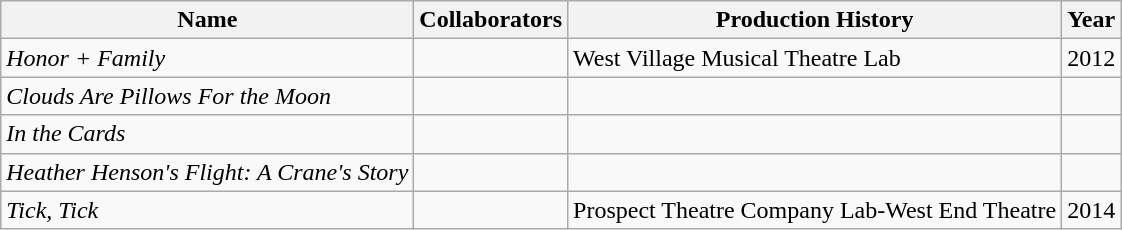<table class="wikitable">
<tr>
<th>Name</th>
<th>Collaborators</th>
<th>Production History</th>
<th>Year</th>
</tr>
<tr>
<td><em>Honor + Family</em></td>
<td></td>
<td>West Village Musical Theatre Lab</td>
<td>2012</td>
</tr>
<tr>
<td><em>Clouds Are Pillows For the Moon</em></td>
<td></td>
<td></td>
<td></td>
</tr>
<tr>
<td><em>In the Cards</em></td>
<td></td>
<td></td>
<td></td>
</tr>
<tr>
<td><em>Heather Henson's Flight: A Crane's Story</em></td>
<td></td>
<td></td>
<td></td>
</tr>
<tr>
<td><em>Tick, Tick</em></td>
<td></td>
<td>Prospect Theatre Company Lab-West End Theatre</td>
<td>2014</td>
</tr>
</table>
